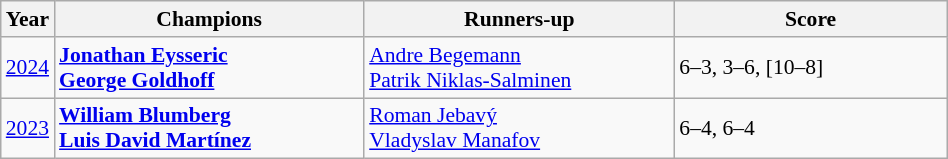<table class="wikitable" style="font-size:90%">
<tr>
<th>Year</th>
<th width="200">Champions</th>
<th width="200">Runners-up</th>
<th width="175">Score</th>
</tr>
<tr>
<td><a href='#'>2024</a></td>
<td> <strong><a href='#'>Jonathan Eysseric</a></strong><br> <strong><a href='#'>George Goldhoff</a></strong></td>
<td> <a href='#'>Andre Begemann</a><br> <a href='#'>Patrik Niklas-Salminen</a></td>
<td>6–3, 3–6, [10–8]</td>
</tr>
<tr>
<td><a href='#'>2023</a></td>
<td> <strong><a href='#'>William Blumberg</a></strong><br> <strong><a href='#'>Luis David Martínez</a></strong></td>
<td> <a href='#'>Roman Jebavý</a><br> <a href='#'>Vladyslav Manafov</a></td>
<td>6–4, 6–4</td>
</tr>
</table>
